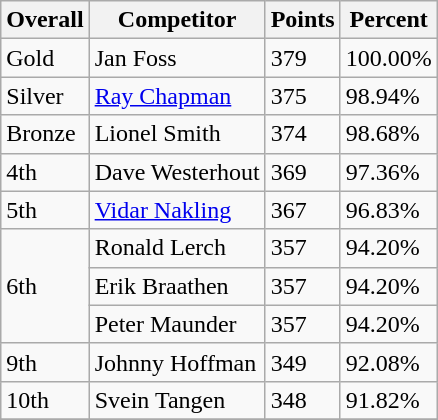<table class="wikitable sortable" style="text-align: left;">
<tr>
<th>Overall</th>
<th>Competitor</th>
<th>Points</th>
<th>Percent</th>
</tr>
<tr>
<td> Gold</td>
<td> Jan Foss</td>
<td>379</td>
<td>100.00%</td>
</tr>
<tr>
<td> Silver</td>
<td> <a href='#'>Ray Chapman</a></td>
<td>375</td>
<td>98.94%</td>
</tr>
<tr>
<td> Bronze</td>
<td> Lionel Smith</td>
<td>374</td>
<td>98.68%</td>
</tr>
<tr>
<td>4th</td>
<td> Dave Westerhout</td>
<td>369</td>
<td>97.36%</td>
</tr>
<tr>
<td>5th</td>
<td> <a href='#'>Vidar Nakling</a></td>
<td>367</td>
<td>96.83%</td>
</tr>
<tr>
<td rowspan="3">6th</td>
<td> Ronald Lerch</td>
<td>357</td>
<td>94.20%</td>
</tr>
<tr>
<td> Erik Braathen</td>
<td>357</td>
<td>94.20%</td>
</tr>
<tr>
<td> Peter Maunder</td>
<td>357</td>
<td>94.20%</td>
</tr>
<tr>
<td>9th</td>
<td> Johnny Hoffman</td>
<td>349</td>
<td>92.08%</td>
</tr>
<tr>
<td>10th</td>
<td> Svein Tangen</td>
<td>348</td>
<td>91.82%</td>
</tr>
<tr>
</tr>
</table>
